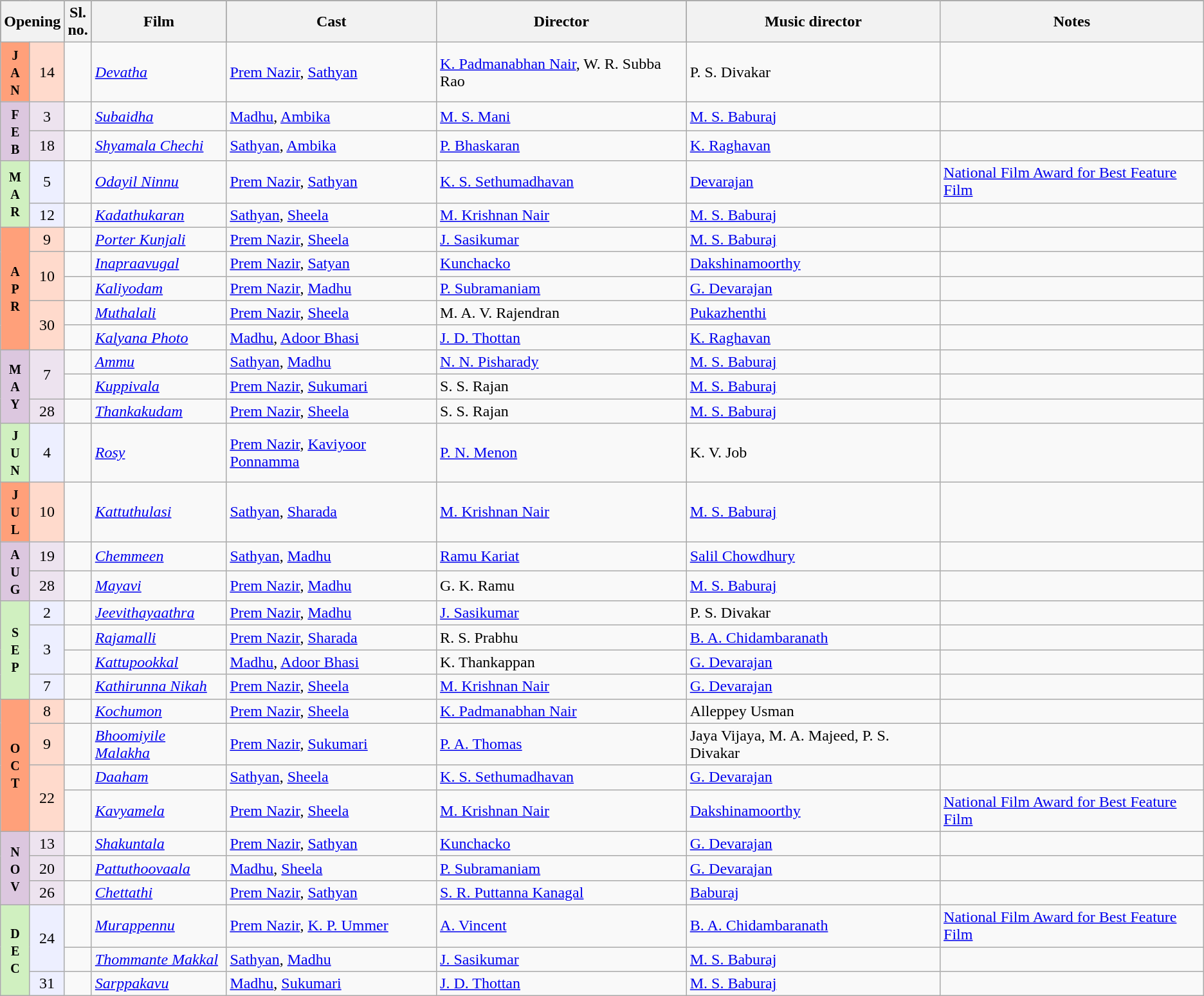<table class="wikitable">
<tr style="background:#000;">
<th colspan='2'>Opening</th>
<th>Sl.<br>no.</th>
<th>Film</th>
<th>Cast</th>
<th>Director</th>
<th>Music director</th>
<th>Notes</th>
</tr>
<tr>
<td rowspan="1" style="text-align:center; background:#ffa07a; textcolor:#000;"><small><strong>J<br>A<br>N</strong></small></td>
<td rowspan="1"  style="text-align:center; background:#ffdacc; textcolor:#000;">14</td>
<td valign="center"></td>
<td><em><a href='#'>Devatha</a></em></td>
<td><a href='#'>Prem Nazir</a>, <a href='#'>Sathyan</a></td>
<td><a href='#'>K. Padmanabhan Nair</a>, W. R. Subba Rao</td>
<td>P. S. Divakar</td>
<td></td>
</tr>
<tr>
<td rowspan="2" style="text-align:center; background:#dcc7df; textcolor:#000;"><small><strong>F<br>E<br>B</strong></small></td>
<td rowspan="1"  style="text-align:center; background:#ede3ef; textcolor:#000;">3</td>
<td valign="center"></td>
<td><em><a href='#'>Subaidha</a></em></td>
<td><a href='#'>Madhu</a>, <a href='#'>Ambika</a></td>
<td><a href='#'>M. S. Mani</a></td>
<td><a href='#'>M. S. Baburaj</a></td>
<td></td>
</tr>
<tr>
<td rowspan="1"  style="text-align:center; background:#ede3ef; textcolor:#000;">18</td>
<td valign="center"></td>
<td><em><a href='#'>Shyamala Chechi</a></em></td>
<td><a href='#'>Sathyan</a>, <a href='#'>Ambika</a></td>
<td><a href='#'>P. Bhaskaran</a></td>
<td><a href='#'>K. Raghavan</a></td>
<td></td>
</tr>
<tr>
<td rowspan="2" style="text-align:center; background:#d0f0c0; textcolor:#000;"><small><strong>M<br>A<br>R</strong></small></td>
<td rowspan="1"  style="text-align:center; background:#edefff; textcolor:#000;">5</td>
<td valign="center"></td>
<td><em><a href='#'>Odayil Ninnu</a></em></td>
<td><a href='#'>Prem Nazir</a>, <a href='#'>Sathyan</a></td>
<td><a href='#'>K. S. Sethumadhavan</a></td>
<td><a href='#'>Devarajan</a></td>
<td><a href='#'>National Film Award for Best Feature Film</a></td>
</tr>
<tr>
<td rowspan="1"  style="text-align:center; background:#edefff; textcolor:#000;">12</td>
<td valign="center"></td>
<td><em><a href='#'>Kadathukaran</a></em></td>
<td><a href='#'>Sathyan</a>, <a href='#'>Sheela</a></td>
<td><a href='#'>M. Krishnan Nair</a></td>
<td><a href='#'>M. S. Baburaj</a></td>
<td></td>
</tr>
<tr>
<td rowspan="5" style="text-align:center; background:#ffa07a; textcolor:#000;"><small><strong>A<br>P<br>R</strong></small></td>
<td rowspan="1"  style="text-align:center; background:#ffdacc; textcolor:#000;">9</td>
<td valign="center"></td>
<td><em><a href='#'>Porter Kunjali</a></em></td>
<td><a href='#'>Prem Nazir</a>, <a href='#'>Sheela</a></td>
<td><a href='#'>J. Sasikumar</a></td>
<td><a href='#'>M. S. Baburaj</a></td>
<td></td>
</tr>
<tr>
<td rowspan="2"  style="text-align:center; background:#ffdacc; textcolor:#000;">10</td>
<td valign="center"></td>
<td><em><a href='#'>Inapraavugal</a></em></td>
<td><a href='#'>Prem Nazir</a>, <a href='#'>Satyan</a></td>
<td><a href='#'>Kunchacko</a></td>
<td><a href='#'>Dakshinamoorthy</a></td>
<td></td>
</tr>
<tr>
<td valign="center"></td>
<td><em><a href='#'>Kaliyodam</a></em></td>
<td><a href='#'>Prem Nazir</a>, <a href='#'>Madhu</a></td>
<td><a href='#'>P. Subramaniam</a></td>
<td><a href='#'>G. Devarajan</a></td>
<td></td>
</tr>
<tr>
<td rowspan="2"  style="text-align:center; background:#ffdacc; textcolor:#000;">30</td>
<td valign="center"></td>
<td><em><a href='#'>Muthalali</a></em></td>
<td><a href='#'>Prem Nazir</a>, <a href='#'>Sheela</a></td>
<td>M. A. V. Rajendran</td>
<td><a href='#'>Pukazhenthi</a></td>
<td></td>
</tr>
<tr>
<td valign="center"></td>
<td><em><a href='#'>Kalyana Photo</a></em></td>
<td><a href='#'>Madhu</a>, <a href='#'>Adoor Bhasi</a></td>
<td><a href='#'>J. D. Thottan</a></td>
<td><a href='#'>K. Raghavan</a></td>
<td></td>
</tr>
<tr>
<td rowspan="3" style="text-align:center; background:#dcc7df; textcolor:#000;"><small><strong>M<br>A<br>Y</strong></small></td>
<td rowspan="2"  style="text-align:center; background:#ede3ef; textcolor:#000;">7</td>
<td valign="center"></td>
<td><em><a href='#'>Ammu</a></em></td>
<td><a href='#'>Sathyan</a>, <a href='#'>Madhu</a></td>
<td><a href='#'>N. N. Pisharady</a></td>
<td><a href='#'>M. S. Baburaj</a></td>
<td></td>
</tr>
<tr>
<td valign="center"></td>
<td><em><a href='#'>Kuppivala</a></em></td>
<td><a href='#'>Prem Nazir</a>, <a href='#'>Sukumari</a></td>
<td>S. S. Rajan</td>
<td><a href='#'>M. S. Baburaj</a></td>
<td></td>
</tr>
<tr>
<td rowspan="1"  style="text-align:center; background:#ede3ef; textcolor:#000;">28</td>
<td valign="center"></td>
<td><em><a href='#'>Thankakudam</a></em></td>
<td><a href='#'>Prem Nazir</a>, <a href='#'>Sheela</a></td>
<td>S. S. Rajan</td>
<td><a href='#'>M. S. Baburaj</a></td>
<td></td>
</tr>
<tr>
<td rowspan="1" style="text-align:center; background:#d0f0c0; textcolor:#000;"><small><strong>J<br>U<br>N</strong></small></td>
<td rowspan="1"  style="text-align:center; background:#edefff; textcolor:#000;">4</td>
<td valign="center"></td>
<td><em><a href='#'>Rosy</a></em></td>
<td><a href='#'>Prem Nazir</a>, <a href='#'>Kaviyoor Ponnamma</a></td>
<td><a href='#'>P. N. Menon</a></td>
<td>K. V. Job</td>
<td></td>
</tr>
<tr>
<td rowspan="1" style="text-align:center; background:#ffa07a; textcolor:#000;"><small><strong>J<br>U<br>L</strong></small></td>
<td rowspan="1"  style="text-align:center; background:#ffdacc; textcolor:#000;">10</td>
<td valign="center"></td>
<td><em><a href='#'>Kattuthulasi</a></em></td>
<td><a href='#'>Sathyan</a>, <a href='#'>Sharada</a></td>
<td><a href='#'>M. Krishnan Nair</a></td>
<td><a href='#'>M. S. Baburaj</a></td>
<td></td>
</tr>
<tr>
<td rowspan="2" style="text-align:center; background:#dcc7df; textcolor:#000;"><small><strong>A<br>U<br>G</strong></small></td>
<td rowspan="1"  style="text-align:center; background:#ede3ef; textcolor:#000;">19</td>
<td valign="center"></td>
<td><em><a href='#'>Chemmeen</a></em></td>
<td><a href='#'>Sathyan</a>, <a href='#'>Madhu</a></td>
<td><a href='#'>Ramu Kariat</a></td>
<td><a href='#'>Salil Chowdhury</a></td>
<td></td>
</tr>
<tr>
<td rowspan="1"  style="text-align:center; background:#ede3ef; textcolor:#000;">28</td>
<td valign="center"></td>
<td><em><a href='#'>Mayavi</a></em></td>
<td><a href='#'>Prem Nazir</a>, <a href='#'>Madhu</a></td>
<td>G. K. Ramu</td>
<td><a href='#'>M. S. Baburaj</a></td>
<td></td>
</tr>
<tr>
<td rowspan="4" style="text-align:center; background:#d0f0c0; textcolor:#000;"><small><strong>S<br>E<br>P</strong></small></td>
<td rowspan="1"  style="text-align:center; background:#edefff; textcolor:#000;">2</td>
<td valign="center"></td>
<td><em><a href='#'>Jeevithayaathra</a></em></td>
<td><a href='#'>Prem Nazir</a>, <a href='#'>Madhu</a></td>
<td><a href='#'>J. Sasikumar</a></td>
<td>P. S. Divakar</td>
<td></td>
</tr>
<tr>
<td rowspan="2"  style="text-align:center; background:#edefff; textcolor:#000;">3</td>
<td valign="center"></td>
<td><em><a href='#'>Rajamalli</a></em></td>
<td><a href='#'>Prem Nazir</a>, <a href='#'>Sharada</a></td>
<td>R. S. Prabhu</td>
<td><a href='#'>B. A. Chidambaranath</a></td>
<td></td>
</tr>
<tr>
<td valign="center"></td>
<td><em><a href='#'>Kattupookkal</a></em></td>
<td><a href='#'>Madhu</a>, <a href='#'>Adoor Bhasi</a></td>
<td>K. Thankappan</td>
<td><a href='#'>G. Devarajan</a></td>
<td></td>
</tr>
<tr>
<td rowspan="1"  style="text-align:center; background:#edefff; textcolor:#000;">7</td>
<td valign="center"></td>
<td><em><a href='#'>Kathirunna Nikah</a></em></td>
<td><a href='#'>Prem Nazir</a>, <a href='#'>Sheela</a></td>
<td><a href='#'>M. Krishnan Nair</a></td>
<td><a href='#'>G. Devarajan</a></td>
<td></td>
</tr>
<tr>
<td rowspan="4" style="text-align:center; background:#ffa07a; textcolor:#000;"><small><strong>O<br>C<br>T</strong></small></td>
<td rowspan="1"  style="text-align:center; background:#ffdacc; textcolor:#000;">8</td>
<td valign="center"></td>
<td><em><a href='#'>Kochumon</a></em></td>
<td><a href='#'>Prem Nazir</a>, <a href='#'>Sheela</a></td>
<td><a href='#'>K. Padmanabhan Nair</a></td>
<td>Alleppey Usman</td>
<td></td>
</tr>
<tr>
<td rowspan="1"  style="text-align:center; background:#ffdacc; textcolor:#000;">9</td>
<td valign="center"></td>
<td><em><a href='#'>Bhoomiyile Malakha</a></em></td>
<td><a href='#'>Prem Nazir</a>, <a href='#'>Sukumari</a></td>
<td><a href='#'>P. A. Thomas</a></td>
<td>Jaya Vijaya, M. A. Majeed, P. S. Divakar</td>
<td></td>
</tr>
<tr>
<td rowspan="2"  style="text-align:center; background:#ffdacc; textcolor:#000;">22</td>
<td valign="center"></td>
<td><em><a href='#'>Daaham</a></em></td>
<td><a href='#'>Sathyan</a>, <a href='#'>Sheela</a></td>
<td><a href='#'>K. S. Sethumadhavan</a></td>
<td><a href='#'>G. Devarajan</a></td>
<td></td>
</tr>
<tr>
<td valign="center"></td>
<td><em><a href='#'>Kavyamela</a></em></td>
<td><a href='#'>Prem Nazir</a>, <a href='#'>Sheela</a></td>
<td><a href='#'>M. Krishnan Nair</a></td>
<td><a href='#'>Dakshinamoorthy</a></td>
<td><a href='#'>National Film Award for Best Feature Film</a></td>
</tr>
<tr>
<td rowspan="3" style="text-align:center; background:#dcc7df; textcolor:#000;"><small><strong>N<br>O<br>V</strong></small></td>
<td rowspan="1"  style="text-align:center; background:#ede3ef; textcolor:#000;">13</td>
<td valign="center"></td>
<td><em><a href='#'>Shakuntala</a></em></td>
<td><a href='#'>Prem Nazir</a>, <a href='#'>Sathyan</a></td>
<td><a href='#'>Kunchacko</a></td>
<td><a href='#'>G. Devarajan</a></td>
<td></td>
</tr>
<tr>
<td rowspan="1"  style="text-align:center; background:#ede3ef; textcolor:#000;">20</td>
<td valign="center"></td>
<td><em><a href='#'>Pattuthoovaala</a></em></td>
<td><a href='#'>Madhu</a>, <a href='#'>Sheela</a></td>
<td><a href='#'>P. Subramaniam</a></td>
<td><a href='#'>G. Devarajan</a></td>
<td></td>
</tr>
<tr>
<td rowspan="1"  style="text-align:center; background:#ede3ef; textcolor:#000;">26</td>
<td valign="center"></td>
<td><em><a href='#'>Chettathi</a></em></td>
<td><a href='#'>Prem Nazir</a>, <a href='#'>Sathyan</a></td>
<td><a href='#'>S. R. Puttanna Kanagal</a></td>
<td><a href='#'>Baburaj</a></td>
<td></td>
</tr>
<tr>
<td rowspan="3" style="text-align:center; background:#d0f0c0; textcolor:#000;"><small><strong>D<br>E<br>C</strong></small></td>
<td rowspan="2"  style="text-align:center; background:#edefff; textcolor:#000;">24</td>
<td valign="center"></td>
<td><em><a href='#'>Murappennu</a></em></td>
<td><a href='#'>Prem Nazir</a>, <a href='#'>K. P. Ummer</a></td>
<td><a href='#'>A. Vincent</a></td>
<td><a href='#'>B. A. Chidambaranath</a></td>
<td><a href='#'>National Film Award for Best Feature Film</a></td>
</tr>
<tr>
<td valign="center"></td>
<td><em><a href='#'>Thommante Makkal</a></em></td>
<td><a href='#'>Sathyan</a>, <a href='#'>Madhu</a></td>
<td><a href='#'>J. Sasikumar</a></td>
<td><a href='#'>M. S. Baburaj</a></td>
<td></td>
</tr>
<tr>
<td rowspan="1"  style="text-align:center; background:#edefff; textcolor:#000;">31</td>
<td valign="center"></td>
<td><em><a href='#'>Sarppakavu</a></em></td>
<td><a href='#'>Madhu</a>, <a href='#'>Sukumari</a></td>
<td><a href='#'>J. D. Thottan</a></td>
<td><a href='#'>M. S. Baburaj</a></td>
<td></td>
</tr>
</table>
